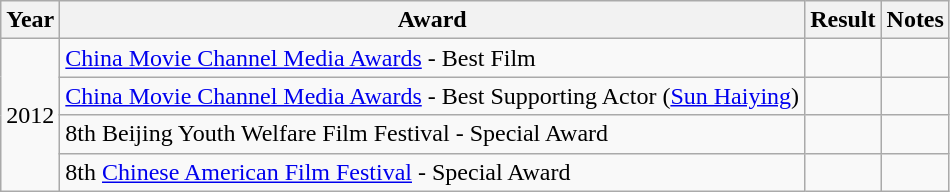<table class="wikitable">
<tr>
<th>Year</th>
<th>Award</th>
<th>Result</th>
<th>Notes</th>
</tr>
<tr>
<td rowspan=4>2012</td>
<td><a href='#'>China Movie Channel Media Awards</a> - Best Film</td>
<td></td>
<td></td>
</tr>
<tr>
<td><a href='#'>China Movie Channel Media Awards</a> - Best Supporting Actor (<a href='#'>Sun Haiying</a>)</td>
<td></td>
<td></td>
</tr>
<tr>
<td>8th Beijing Youth Welfare Film Festival - Special Award</td>
<td></td>
<td></td>
</tr>
<tr>
<td>8th <a href='#'>Chinese American Film Festival</a> - Special Award</td>
<td></td>
<td></td>
</tr>
</table>
